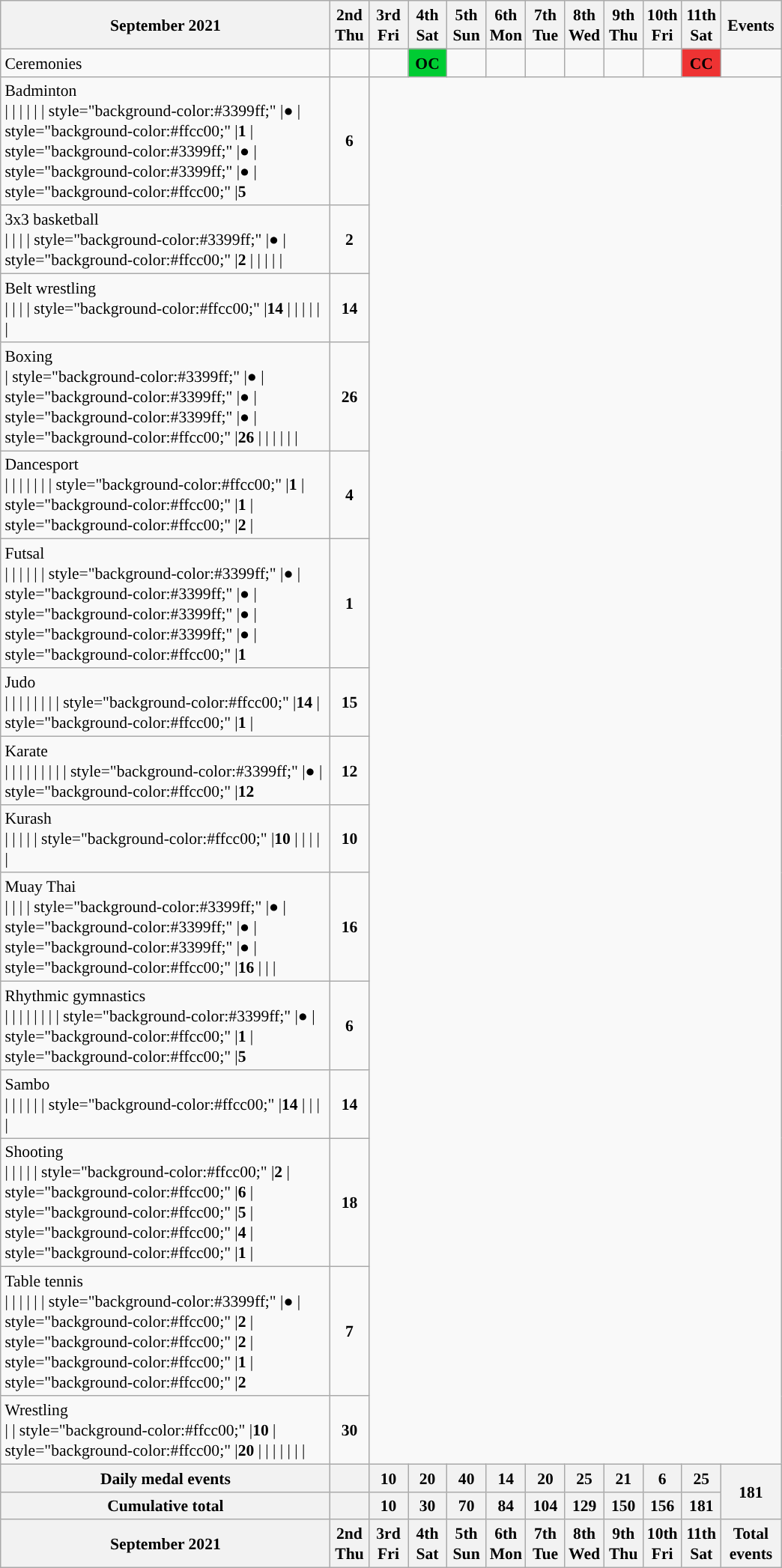<table class=wikitable style="text-align:center; margin:0.5em auto; font-size:90%; line-height:1.25em;width:55%;">
<tr>
<th>September 2021</th>
<th style="width:5%;">2nd<br>Thu</th>
<th style="width:5%;">3rd<br>Fri</th>
<th style="width:5%;">4th<br>Sat</th>
<th style="width:5%;">5th<br>Sun</th>
<th style="width:5%;">6th<br>Mon</th>
<th style="width:5%;">7th<br>Tue</th>
<th style="width:5%;">8th<br>Wed</th>
<th style="width:5%;">9th<br>Thu</th>
<th style="width:5%;">10th<br>Fri</th>
<th style="width:5%;">11th<br>Sat</th>
<th>Events</th>
</tr>
<tr>
<td style="text-align:left;">Ceremonies</td>
<td></td>
<td></td>
<td style="background:#0c3;"><strong>OC</strong></td>
<td></td>
<td></td>
<td></td>
<td></td>
<td></td>
<td></td>
<td style="background:#e33;"><strong>CC</strong></td>
<td></td>
</tr>
<tr>
<td style="text-align:left;"> Badminton<br>|
|
|
|
|
| style="background-color:#3399ff;" |●
| style="background-color:#ffcc00;" |<strong>1</strong>
| style="background-color:#3399ff;" |●
| style="background-color:#3399ff;" |●
| style="background-color:#ffcc00;" |<strong>5</strong></td>
<td><strong>6</strong></td>
</tr>
<tr>
<td style="text-align:left;"> 3x3 basketball<br>|
|
|
| style="background-color:#3399ff;" |●
| style="background-color:#ffcc00;" |<strong>2</strong>
|
|
|
|
|</td>
<td><strong>2</strong></td>
</tr>
<tr>
<td style="text-align:left;"> Belt wrestling<br>|
|
|
| style="background-color:#ffcc00;" |<strong>14</strong>
|
|
|
|
|
|</td>
<td><strong>14</strong></td>
</tr>
<tr>
<td style="text-align:left;"> Boxing<br>| style="background-color:#3399ff;" |●
| style="background-color:#3399ff;" |●
| style="background-color:#3399ff;" |●
| style="background-color:#ffcc00;" |<strong>26</strong>
|
|
|
|
|
|</td>
<td><strong>26</strong></td>
</tr>
<tr>
<td style="text-align:left;"> Dancesport<br>|
|
|
|
|
|
| style="background-color:#ffcc00;" |<strong>1</strong>
| style="background-color:#ffcc00;" |<strong>1</strong>
| style="background-color:#ffcc00;" |<strong>2</strong>
|</td>
<td><strong>4</strong></td>
</tr>
<tr>
<td style="text-align:left;"> Futsal<br>|
|
|
|
|
| style="background-color:#3399ff;" |●
| style="background-color:#3399ff;" |●
| style="background-color:#3399ff;" |●
| style="background-color:#3399ff;" |●
| style="background-color:#ffcc00;" |<strong>1</strong></td>
<td><strong>1</strong></td>
</tr>
<tr>
<td style="text-align:left;"> Judo<br>|
|
|
|
|
|
|
| style="background-color:#ffcc00;" |<strong>14</strong>
| style="background-color:#ffcc00;" |<strong>1</strong>
|</td>
<td><strong>15</strong></td>
</tr>
<tr>
<td style="text-align:left;"> Karate<br>|
|
|
|
|
|
|
|
| style="background-color:#3399ff;" |●
| style="background-color:#ffcc00;" |<strong>12</strong></td>
<td><strong>12</strong></td>
</tr>
<tr>
<td style="text-align:left;"> Kurash<br>|
|
|
|
| style="background-color:#ffcc00;" |<strong>10</strong>
|
|
|
|
|</td>
<td><strong>10</strong></td>
</tr>
<tr>
<td style="text-align:left;"> Muay Thai<br>|
|
|
| style="background-color:#3399ff;" |●
| style="background-color:#3399ff;" |●
| style="background-color:#3399ff;" |●
| style="background-color:#ffcc00;" |<strong>16</strong>
|
|
|</td>
<td><strong>16</strong></td>
</tr>
<tr>
<td style="text-align:left;"> Rhythmic gymnastics<br>|
|
|
|
|
|
|
| style="background-color:#3399ff;" |●
| style="background-color:#ffcc00;" |<strong>1</strong>
| style="background-color:#ffcc00;" |<strong>5</strong></td>
<td><strong>6</strong></td>
</tr>
<tr>
<td style="text-align:left;"> Sambo<br>|
|
|
|
|
| style="background-color:#ffcc00;" |<strong>14</strong>
|
|
|
|</td>
<td><strong>14</strong></td>
</tr>
<tr>
<td style="text-align:left;"> Shooting<br>|
|
|
|
| style="background-color:#ffcc00;" |<strong>2</strong>
| style="background-color:#ffcc00;" |<strong>6</strong>
| style="background-color:#ffcc00;" |<strong>5</strong>
| style="background-color:#ffcc00;" |<strong>4</strong>
| style="background-color:#ffcc00;" |<strong>1</strong>
|</td>
<td><strong>18</strong></td>
</tr>
<tr>
<td style="text-align:left;"> Table tennis<br>|
|
|
|
|
| style="background-color:#3399ff;" |●
| style="background-color:#ffcc00;" |<strong>2</strong>
| style="background-color:#ffcc00;" |<strong>2</strong>
| style="background-color:#ffcc00;" |<strong>1</strong>
| style="background-color:#ffcc00;" |<strong>2</strong></td>
<td><strong>7</strong></td>
</tr>
<tr>
<td style="text-align:left;"> Wrestling<br>|
| style="background-color:#ffcc00;" |<strong>10</strong>
| style="background-color:#ffcc00;" |<strong>20</strong>
|
|
|
|
|
|
|</td>
<td><strong>30</strong></td>
</tr>
<tr>
<th>Daily medal events</th>
<th></th>
<th>10</th>
<th>20</th>
<th>40</th>
<th>14</th>
<th>20</th>
<th>25</th>
<th>21</th>
<th>6</th>
<th>25</th>
<th rowspan=2>181</th>
</tr>
<tr>
<th>Cumulative total</th>
<th></th>
<th>10</th>
<th>30</th>
<th>70</th>
<th>84</th>
<th>104</th>
<th>129</th>
<th>150</th>
<th>156</th>
<th>181</th>
</tr>
<tr>
<th>September 2021</th>
<th style=width:5%;>2nd<br>Thu</th>
<th style=width:5%;>3rd<br>Fri</th>
<th style=width:5%;>4th<br>Sat</th>
<th style=width:5%;>5th<br>Sun</th>
<th style=width:5%;>6th<br>Mon</th>
<th style=width:5%;>7th<br>Tue</th>
<th style=width:5%;>8th<br>Wed</th>
<th style=width:5%;>9th<br>Thu</th>
<th style=width:5%;>10th<br>Fri</th>
<th style=width:5%;>11th<br>Sat</th>
<th>Total events</th>
</tr>
</table>
